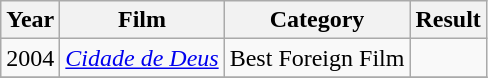<table class="wikitable">
<tr>
<th>Year</th>
<th>Film</th>
<th>Category</th>
<th>Result</th>
</tr>
<tr>
<td>2004</td>
<td><em><a href='#'>Cidade de Deus</a></em></td>
<td>Best Foreign Film</td>
<td></td>
</tr>
<tr>
</tr>
</table>
